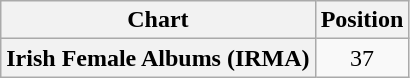<table class="wikitable plainrowheaders" style="text-align:center">
<tr>
<th>Chart</th>
<th>Position</th>
</tr>
<tr>
<th scope="row">Irish Female Albums (IRMA)</th>
<td>37</td>
</tr>
</table>
